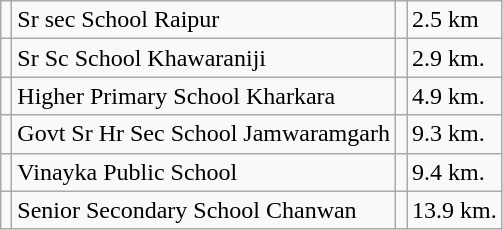<table class="wikitable">
<tr>
<td></td>
<td>Sr sec School Raipur</td>
<td></td>
<td>2.5 km</td>
</tr>
<tr>
<td></td>
<td>Sr Sc School Khawaraniji</td>
<td></td>
<td>2.9 km.</td>
</tr>
<tr>
<td></td>
<td>Higher Primary School Kharkara</td>
<td></td>
<td>4.9 km.</td>
</tr>
<tr>
<td></td>
<td>Govt Sr Hr Sec School Jamwaramgarh</td>
<td></td>
<td>9.3 km.</td>
</tr>
<tr>
<td></td>
<td>Vinayka Public School</td>
<td></td>
<td>9.4 km.</td>
</tr>
<tr>
<td></td>
<td>Senior Secondary School Chanwan</td>
<td></td>
<td>13.9 km.</td>
</tr>
</table>
